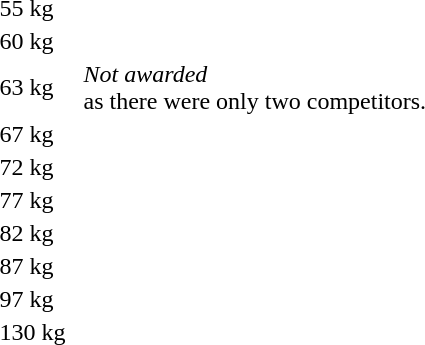<table>
<tr>
<td>55 kg</td>
<td></td>
<td></td>
<td></td>
</tr>
<tr>
<td rowspan=2>60 kg</td>
<td rowspan=2></td>
<td rowspan=2></td>
<td></td>
</tr>
<tr>
<td></td>
</tr>
<tr>
<td>63 kg</td>
<td></td>
<td></td>
<td><em>Not awarded</em><br><span>as there were only two competitors.</span></td>
</tr>
<tr>
<td rowspan=2>67 kg</td>
<td rowspan=2></td>
<td rowspan=2></td>
<td></td>
</tr>
<tr>
<td></td>
</tr>
<tr>
<td>72 kg</td>
<td></td>
<td></td>
<td></td>
</tr>
<tr>
<td rowspan=2>77 kg</td>
<td rowspan=2></td>
<td rowspan=2></td>
<td></td>
</tr>
<tr>
<td></td>
</tr>
<tr>
<td>82 kg</td>
<td></td>
<td></td>
<td></td>
</tr>
<tr>
<td rowspan=2>87 kg</td>
<td rowspan=2></td>
<td rowspan=2></td>
<td></td>
</tr>
<tr>
<td></td>
</tr>
<tr>
<td rowspan=2>97 kg</td>
<td rowspan=2></td>
<td rowspan=2></td>
<td></td>
</tr>
<tr>
<td></td>
</tr>
<tr>
<td rowspan=2>130 kg</td>
<td rowspan=2></td>
<td rowspan=2></td>
<td></td>
</tr>
<tr>
<td></td>
</tr>
<tr>
</tr>
</table>
